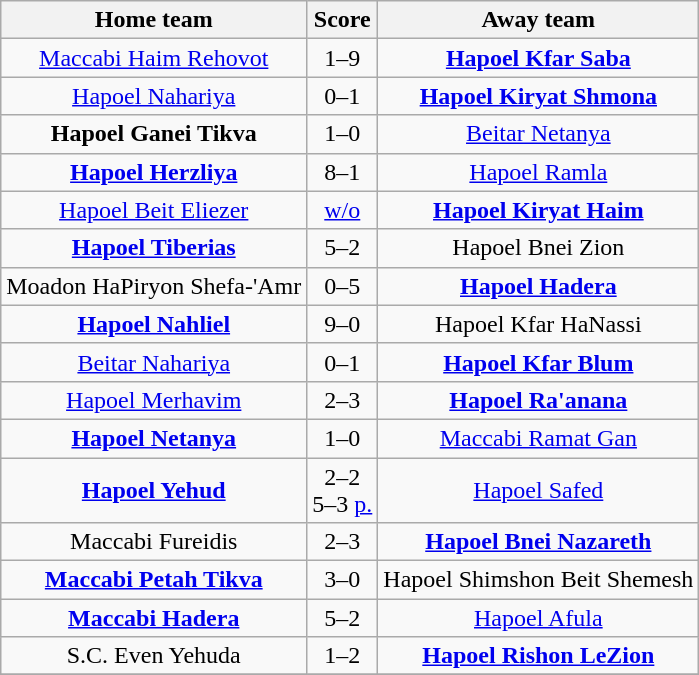<table class="wikitable" style="text-align:center">
<tr>
<th>Home team</th>
<th>Score</th>
<th>Away team</th>
</tr>
<tr>
<td><a href='#'>Maccabi Haim Rehovot</a></td>
<td>1–9</td>
<td><strong><a href='#'>Hapoel Kfar Saba</a></strong></td>
</tr>
<tr>
<td><a href='#'>Hapoel Nahariya</a></td>
<td>0–1</td>
<td><strong><a href='#'>Hapoel Kiryat Shmona</a></strong></td>
</tr>
<tr>
<td><strong>Hapoel Ganei Tikva</strong></td>
<td>1–0</td>
<td><a href='#'>Beitar Netanya</a></td>
</tr>
<tr>
<td><strong><a href='#'>Hapoel Herzliya</a></strong></td>
<td>8–1</td>
<td><a href='#'>Hapoel Ramla</a></td>
</tr>
<tr>
<td><a href='#'>Hapoel Beit Eliezer</a></td>
<td><a href='#'>w/o</a></td>
<td><strong><a href='#'>Hapoel Kiryat Haim</a></strong></td>
</tr>
<tr>
<td><strong><a href='#'>Hapoel Tiberias</a></strong></td>
<td>5–2</td>
<td>Hapoel Bnei Zion</td>
</tr>
<tr>
<td>Moadon HaPiryon Shefa-'Amr</td>
<td>0–5</td>
<td><strong><a href='#'>Hapoel Hadera</a></strong></td>
</tr>
<tr>
<td><strong><a href='#'>Hapoel Nahliel</a></strong></td>
<td>9–0</td>
<td>Hapoel Kfar HaNassi</td>
</tr>
<tr>
<td><a href='#'>Beitar Nahariya</a></td>
<td>0–1</td>
<td><strong><a href='#'>Hapoel Kfar Blum</a></strong></td>
</tr>
<tr>
<td><a href='#'>Hapoel Merhavim</a></td>
<td>2–3</td>
<td><strong><a href='#'>Hapoel Ra'anana</a></strong></td>
</tr>
<tr>
<td><strong><a href='#'>Hapoel Netanya</a></strong></td>
<td>1–0</td>
<td><a href='#'>Maccabi Ramat Gan</a></td>
</tr>
<tr>
<td><strong><a href='#'>Hapoel Yehud</a></strong></td>
<td>2–2  <br>5–3 <a href='#'>p.</a></td>
<td><a href='#'>Hapoel Safed</a></td>
</tr>
<tr>
<td>Maccabi Fureidis</td>
<td>2–3</td>
<td><strong><a href='#'>Hapoel Bnei Nazareth</a></strong></td>
</tr>
<tr>
<td><strong><a href='#'>Maccabi Petah Tikva</a></strong></td>
<td>3–0</td>
<td>Hapoel Shimshon Beit Shemesh</td>
</tr>
<tr>
<td><strong><a href='#'>Maccabi Hadera</a></strong></td>
<td>5–2</td>
<td><a href='#'>Hapoel Afula</a></td>
</tr>
<tr>
<td>S.C. Even Yehuda</td>
<td>1–2</td>
<td><strong><a href='#'>Hapoel Rishon LeZion</a></strong></td>
</tr>
<tr>
</tr>
</table>
